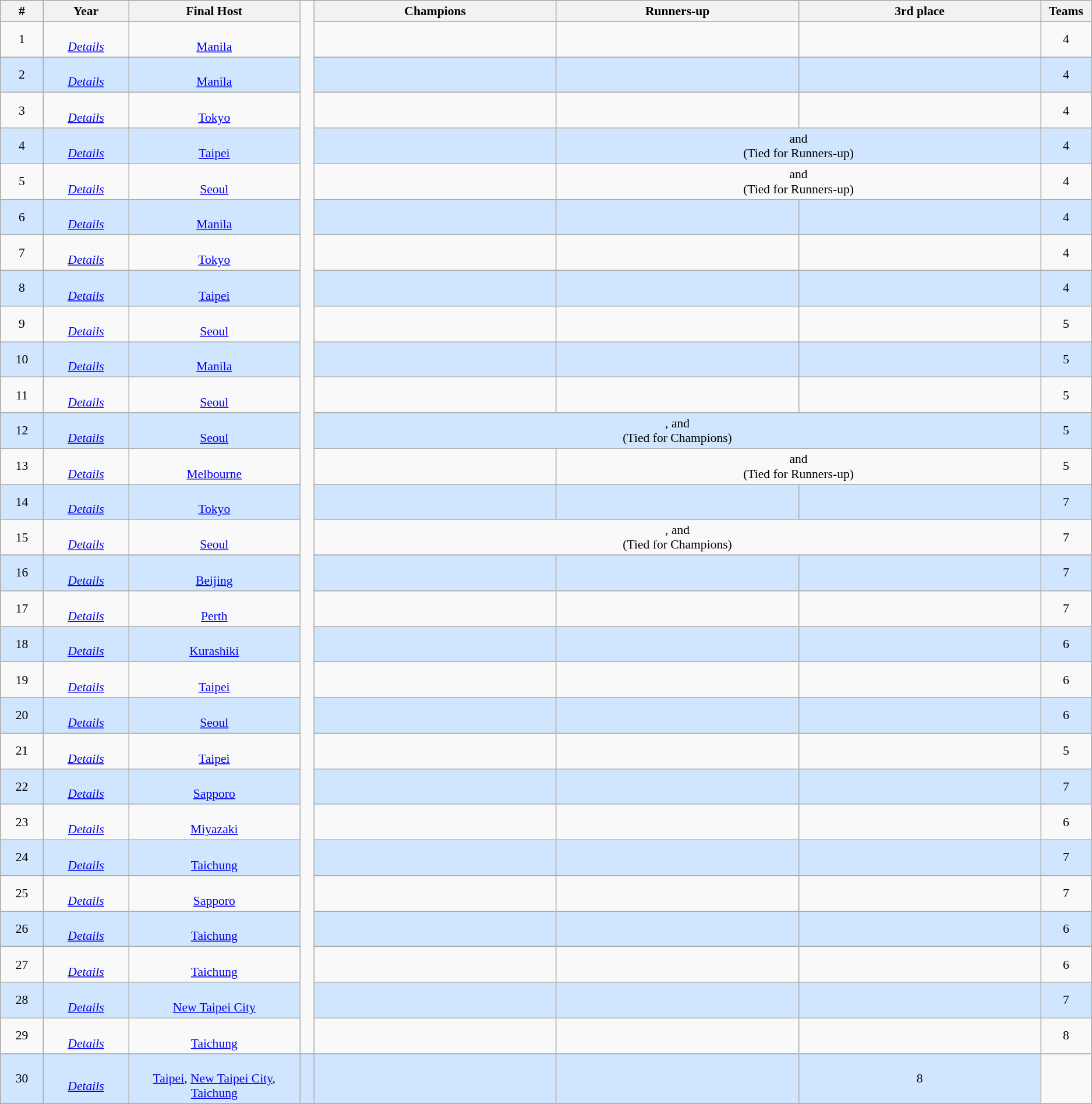<table class="wikitable" style="font-size:90%; text-align: center;">
<tr>
<th width=3%>#</th>
<th width=6%>Year</th>
<th width=12%>Final Host</th>
<td width=1% rowspan=31></td>
<th width=17%>Champions </th>
<th width=17%>Runners-up </th>
<th width=17%>3rd place </th>
<th width=3%>Teams</th>
</tr>
<tr>
<td>1</td>
<td><br><em><a href='#'>Details</a></em></td>
<td><br><a href='#'>Manila</a></td>
<td><strong></strong></td>
<td></td>
<td></td>
<td>4</td>
</tr>
<tr style="background: #D0E6FF;">
<td>2</td>
<td><br><em><a href='#'>Details</a></em></td>
<td><br><a href='#'>Manila</a></td>
<td><strong></strong></td>
<td></td>
<td></td>
<td>4</td>
</tr>
<tr>
<td>3</td>
<td><br><em><a href='#'>Details</a></em></td>
<td><br><a href='#'>Tokyo</a></td>
<td><strong></strong></td>
<td></td>
<td></td>
<td>4</td>
</tr>
<tr style="background: #D0E6FF;">
<td>4</td>
<td><br><em><a href='#'>Details</a></em></td>
<td><br><a href='#'>Taipei</a></td>
<td><strong></strong></td>
<td colspan=2> and <br>(Tied for Runners-up)</td>
<td>4</td>
</tr>
<tr>
<td>5</td>
<td><br><em><a href='#'>Details</a></em></td>
<td><br><a href='#'>Seoul</a></td>
<td><strong></strong></td>
<td colspan=2> and <br>(Tied for Runners-up)</td>
<td>4</td>
</tr>
<tr style="background: #D0E6FF;">
<td>6</td>
<td><br><em><a href='#'>Details</a></em></td>
<td><br><a href='#'>Manila</a></td>
<td><strong></strong></td>
<td></td>
<td></td>
<td>4</td>
</tr>
<tr>
<td>7</td>
<td><br><em><a href='#'>Details</a></em></td>
<td><br><a href='#'>Tokyo</a></td>
<td><strong></strong></td>
<td></td>
<td></td>
<td>4</td>
</tr>
<tr style="background: #D0E6FF;">
<td>8</td>
<td><br><em><a href='#'>Details</a></em></td>
<td><br><a href='#'>Taipei</a></td>
<td><strong></strong></td>
<td></td>
<td></td>
<td>4</td>
</tr>
<tr>
<td>9</td>
<td><br><em><a href='#'>Details</a></em></td>
<td><br><a href='#'>Seoul</a></td>
<td><strong></strong></td>
<td></td>
<td></td>
<td>5</td>
</tr>
<tr style="background: #D0E6FF;">
<td>10</td>
<td><br><em><a href='#'>Details</a></em></td>
<td><br><a href='#'>Manila</a></td>
<td><strong></strong></td>
<td></td>
<td></td>
<td>5</td>
</tr>
<tr>
<td>11</td>
<td><br><em><a href='#'>Details</a></em></td>
<td><br><a href='#'>Seoul</a></td>
<td><strong></strong></td>
<td></td>
<td></td>
<td>5</td>
</tr>
<tr style="background: #D0E6FF;">
<td>12</td>
<td><br><em><a href='#'>Details</a></em></td>
<td><br><a href='#'>Seoul</a></td>
<td colspan=3><strong></strong>, <strong></strong> and <strong></strong><br>(Tied for Champions)</td>
<td>5</td>
</tr>
<tr>
<td>13</td>
<td><br><em><a href='#'>Details</a></em></td>
<td><br><a href='#'>Melbourne</a></td>
<td><strong></strong></td>
<td colspan=2> and <br>(Tied for Runners-up)</td>
<td>5</td>
</tr>
<tr style="background: #D0E6FF;">
<td>14</td>
<td><br><em><a href='#'>Details</a></em></td>
<td><br><a href='#'>Tokyo</a></td>
<td><strong></strong></td>
<td></td>
<td></td>
<td>7</td>
</tr>
<tr>
<td>15</td>
<td><br><em><a href='#'>Details</a></em></td>
<td><br><a href='#'>Seoul</a></td>
<td colspan=3><strong></strong>, <strong></strong> and <strong></strong><br>(Tied for Champions)</td>
<td>7</td>
</tr>
<tr>
</tr>
<tr style="background: #D0E6FF;">
<td>16</td>
<td><br><em><a href='#'>Details</a></em></td>
<td><br><a href='#'>Beijing</a></td>
<td><strong></strong></td>
<td></td>
<td></td>
<td>7</td>
</tr>
<tr>
<td>17</td>
<td><br><em><a href='#'>Details</a></em></td>
<td><br><a href='#'>Perth</a></td>
<td><strong></strong></td>
<td></td>
<td></td>
<td>7</td>
</tr>
<tr style="background: #D0E6FF;">
<td>18</td>
<td><br><em><a href='#'>Details</a></em></td>
<td><br><a href='#'>Kurashiki</a></td>
<td><strong></strong></td>
<td></td>
<td></td>
<td>6</td>
</tr>
<tr>
<td>19</td>
<td><br><em><a href='#'>Details</a></em></td>
<td><br><a href='#'>Taipei</a></td>
<td><strong></strong></td>
<td></td>
<td></td>
<td>6</td>
</tr>
<tr style="background: #D0E6FF;">
<td>20</td>
<td><br><em><a href='#'>Details</a></em></td>
<td><br><a href='#'>Seoul</a></td>
<td><strong></strong></td>
<td></td>
<td></td>
<td>6</td>
</tr>
<tr>
<td>21</td>
<td><br><em><a href='#'>Details</a></em></td>
<td><br><a href='#'>Taipei</a></td>
<td><strong></strong></td>
<td></td>
<td></td>
<td>5</td>
</tr>
<tr style="background: #D0E6FF;">
<td>22</td>
<td><br><em><a href='#'>Details</a></em></td>
<td><br><a href='#'>Sapporo</a></td>
<td><strong></strong></td>
<td></td>
<td></td>
<td>7</td>
</tr>
<tr>
<td>23</td>
<td><br><em><a href='#'>Details</a></em></td>
<td><br><a href='#'>Miyazaki</a></td>
<td><strong></strong></td>
<td></td>
<td></td>
<td>6</td>
</tr>
<tr style="background: #D0E6FF;">
<td>24</td>
<td><br><em><a href='#'>Details</a></em></td>
<td><br><a href='#'>Taichung</a></td>
<td><strong></strong></td>
<td></td>
<td></td>
<td>7</td>
</tr>
<tr>
<td>25</td>
<td><br><em><a href='#'>Details</a></em></td>
<td><br><a href='#'>Sapporo</a></td>
<td><strong></strong></td>
<td></td>
<td></td>
<td>7</td>
</tr>
<tr style="background: #D0E6FF;">
<td>26</td>
<td><br><em><a href='#'>Details</a></em></td>
<td><br><a href='#'>Taichung</a></td>
<td><strong></strong></td>
<td></td>
<td></td>
<td>6</td>
</tr>
<tr>
<td>27</td>
<td><br><em><a href='#'>Details</a></em></td>
<td><br><a href='#'>Taichung</a></td>
<td><strong></strong></td>
<td></td>
<td></td>
<td>6</td>
</tr>
<tr style="background: #D0E6FF;">
<td>28</td>
<td><br><em><a href='#'>Details</a></em></td>
<td><br><a href='#'>New Taipei City</a></td>
<td><strong></strong></td>
<td></td>
<td></td>
<td>7</td>
</tr>
<tr>
<td>29</td>
<td><br><em><a href='#'>Details</a></em></td>
<td><br><a href='#'>Taichung</a></td>
<td><strong></strong></td>
<td></td>
<td></td>
<td>8</td>
</tr>
<tr style="background: #D0E6FF;">
<td>30</td>
<td><br><em><a href='#'>Details</a></em></td>
<td><br><a href='#'>Taipei</a>, <a href='#'>New Taipei City</a>, <a href='#'>Taichung</a></td>
<td><strong></strong></td>
<td></td>
<td></td>
<td>8</td>
</tr>
</table>
